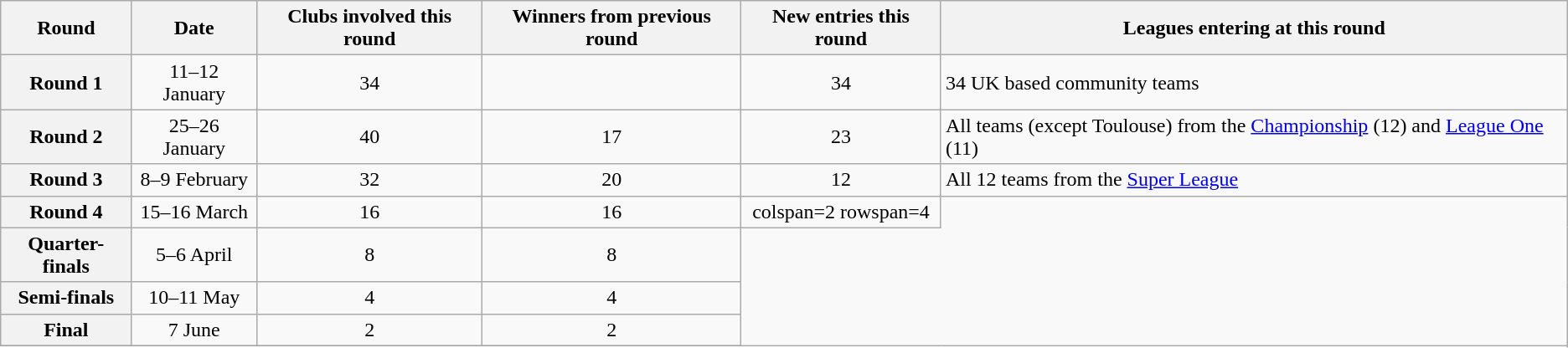<table class="wikitable plainrowheaders" style="text-align:center;">
<tr>
<th scope="col">Round</th>
<th scope="col">Date</th>
<th scope="col">Clubs involved this round</th>
<th scope="col">Winners from previous round</th>
<th scope="col">New entries this round</th>
<th scope="col">Leagues entering at this round</th>
</tr>
<tr>
<th scope="row" style="text-align:center;">Round 1</th>
<td>11–12 January</td>
<td>34</td>
<td></td>
<td>34</td>
<td style="text-align: left;">34 UK based community teams</td>
</tr>
<tr>
<th scope="row" style="text-align:center;">Round 2</th>
<td>25–26 January</td>
<td>40</td>
<td>17</td>
<td>23</td>
<td style="text-align: left;">All teams (except Toulouse) from the <a href='#'>Championship</a> (12) and <a href='#'>League One</a> (11)</td>
</tr>
<tr>
<th scope="row" style="text-align:center;">Round 3</th>
<td>8–9 February</td>
<td>32</td>
<td>20</td>
<td>12</td>
<td style="text-align: left;">All 12 teams from the <a href='#'>Super League</a></td>
</tr>
<tr>
<th scope="row" style="text-align:center;">Round 4</th>
<td>15–16 March</td>
<td>16</td>
<td>16</td>
<td>colspan=2 rowspan=4</td>
</tr>
<tr>
<th scope="row" style="text-align:center;">Quarter-finals</th>
<td>5–6 April</td>
<td>8</td>
<td>8</td>
</tr>
<tr>
<th scope="row" style="text-align:center;">Semi-finals</th>
<td>10–11 May</td>
<td>4</td>
<td>4</td>
</tr>
<tr>
<th scope="row" style="text-align:center;">Final</th>
<td>7 June</td>
<td>2</td>
<td>2</td>
</tr>
<tr>
</tr>
</table>
